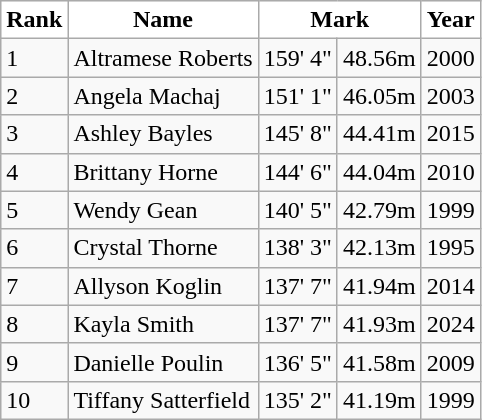<table class="wikitable">
<tr>
<th style="background:white">Rank</th>
<th style="background:white">Name</th>
<th colspan="2" style="background:white">Mark</th>
<th style="background:white">Year</th>
</tr>
<tr>
<td>1</td>
<td>Altramese Roberts</td>
<td>159' 4"</td>
<td>48.56m</td>
<td>2000</td>
</tr>
<tr>
<td>2</td>
<td>Angela Machaj</td>
<td>151' 1"</td>
<td>46.05m</td>
<td>2003</td>
</tr>
<tr>
<td>3</td>
<td>Ashley Bayles</td>
<td>145' 8"</td>
<td>44.41m</td>
<td>2015</td>
</tr>
<tr>
<td>4</td>
<td>Brittany Horne</td>
<td>144' 6"</td>
<td>44.04m</td>
<td>2010</td>
</tr>
<tr>
<td>5</td>
<td>Wendy Gean</td>
<td>140' 5"</td>
<td>42.79m</td>
<td>1999</td>
</tr>
<tr>
<td>6</td>
<td>Crystal Thorne</td>
<td>138' 3"</td>
<td>42.13m</td>
<td>1995</td>
</tr>
<tr>
<td>7</td>
<td>Allyson Koglin</td>
<td>137' 7"</td>
<td>41.94m</td>
<td>2014</td>
</tr>
<tr>
<td>8</td>
<td>Kayla Smith</td>
<td>137' 7"</td>
<td>41.93m</td>
<td>2024</td>
</tr>
<tr>
<td>9</td>
<td>Danielle Poulin</td>
<td>136' 5"</td>
<td>41.58m</td>
<td>2009</td>
</tr>
<tr>
<td>10</td>
<td>Tiffany Satterfield</td>
<td>135' 2"</td>
<td>41.19m</td>
<td>1999</td>
</tr>
</table>
